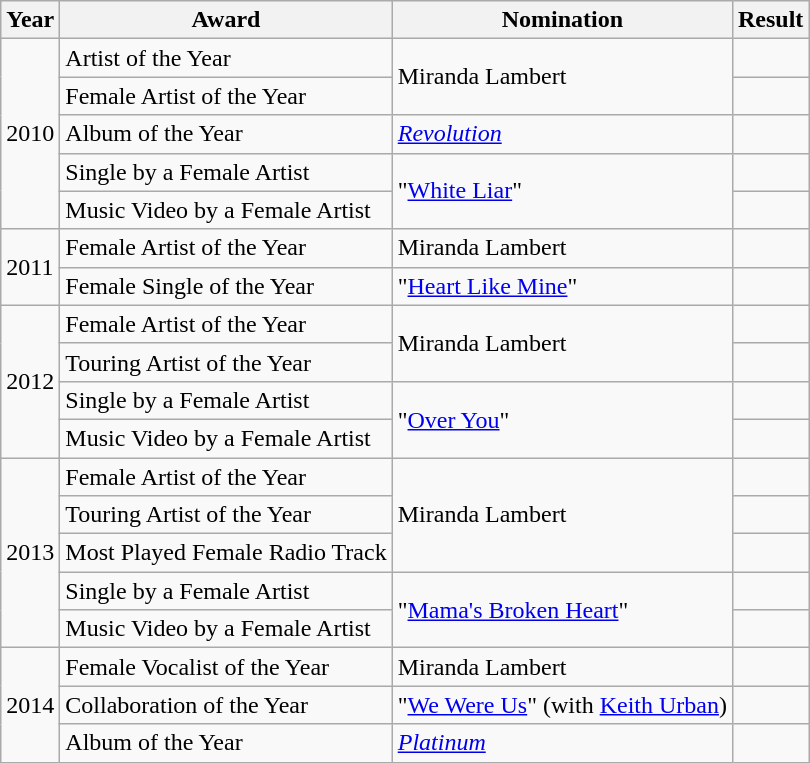<table class="wikitable">
<tr>
<th>Year</th>
<th>Award</th>
<th>Nomination</th>
<th>Result</th>
</tr>
<tr>
<td rowspan="5">2010</td>
<td>Artist of the Year</td>
<td rowspan="2">Miranda Lambert</td>
<td></td>
</tr>
<tr>
<td>Female Artist of the Year</td>
<td></td>
</tr>
<tr>
<td>Album of the Year</td>
<td><em><a href='#'>Revolution</a></em></td>
<td></td>
</tr>
<tr>
<td>Single by a Female Artist</td>
<td rowspan="2">"<a href='#'>White Liar</a>"</td>
<td></td>
</tr>
<tr>
<td>Music Video by a Female Artist</td>
<td></td>
</tr>
<tr>
<td rowspan="2">2011</td>
<td>Female Artist of the Year</td>
<td>Miranda Lambert</td>
<td></td>
</tr>
<tr>
<td>Female Single of the Year</td>
<td>"<a href='#'>Heart Like Mine</a>"</td>
<td></td>
</tr>
<tr>
<td rowspan="4">2012</td>
<td>Female Artist of the Year</td>
<td rowspan="2">Miranda Lambert</td>
<td></td>
</tr>
<tr>
<td>Touring Artist of the Year</td>
<td></td>
</tr>
<tr>
<td>Single by a Female Artist</td>
<td rowspan="2">"<a href='#'>Over You</a>"</td>
<td></td>
</tr>
<tr>
<td>Music Video by a Female Artist</td>
<td></td>
</tr>
<tr>
<td rowspan="5">2013</td>
<td>Female Artist of the Year</td>
<td rowspan="3">Miranda Lambert</td>
<td></td>
</tr>
<tr>
<td>Touring Artist of the Year</td>
<td></td>
</tr>
<tr>
<td>Most Played Female Radio Track</td>
<td></td>
</tr>
<tr>
<td>Single by a Female Artist</td>
<td rowspan="2">"<a href='#'>Mama's Broken Heart</a>"</td>
<td></td>
</tr>
<tr>
<td>Music Video by a Female Artist</td>
<td></td>
</tr>
<tr>
<td rowspan="3">2014</td>
<td>Female Vocalist of the Year</td>
<td>Miranda Lambert</td>
<td></td>
</tr>
<tr>
<td>Collaboration of the Year</td>
<td>"<a href='#'>We Were Us</a>" (with <a href='#'>Keith Urban</a>)</td>
<td></td>
</tr>
<tr>
<td>Album of the Year</td>
<td><em><a href='#'>Platinum</a></em></td>
<td></td>
</tr>
</table>
